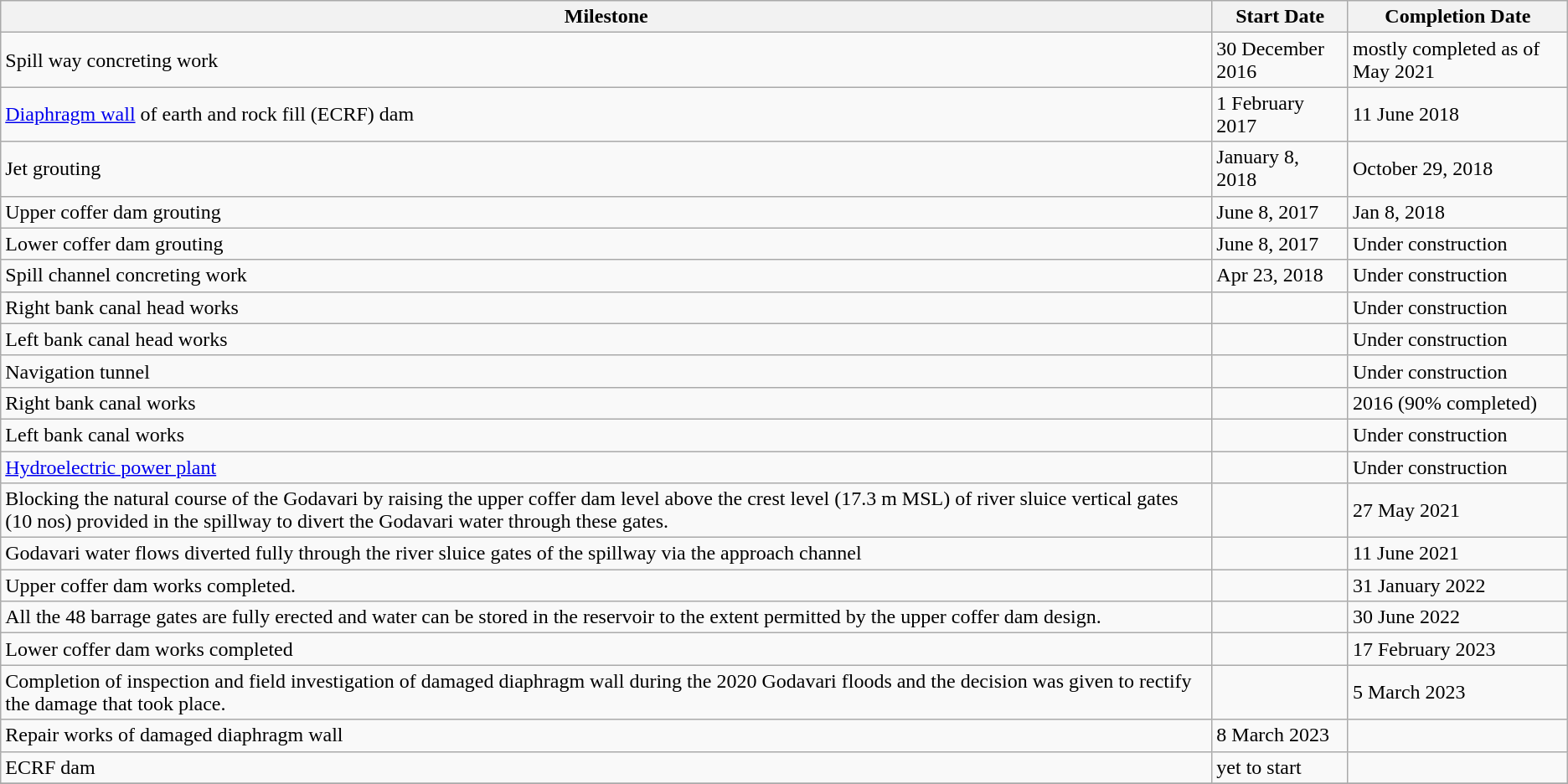<table class="wikitable sortable">
<tr>
<th>Milestone</th>
<th>Start Date</th>
<th>Completion Date</th>
</tr>
<tr>
<td>Spill way concreting work</td>
<td>30 December 2016</td>
<td>mostly completed as of May 2021</td>
</tr>
<tr>
<td><a href='#'>Diaphragm wall</a> of earth and rock fill (ECRF) dam</td>
<td>1 February 2017</td>
<td>11 June 2018</td>
</tr>
<tr>
<td>Jet grouting</td>
<td>January 8, 2018</td>
<td>October 29, 2018</td>
</tr>
<tr>
<td>Upper coffer dam grouting</td>
<td>June 8, 2017</td>
<td>Jan 8, 2018</td>
</tr>
<tr>
<td>Lower coffer dam grouting</td>
<td>June 8, 2017</td>
<td>Under construction</td>
</tr>
<tr>
<td>Spill channel concreting work</td>
<td>Apr 23, 2018</td>
<td>Under construction</td>
</tr>
<tr>
<td>Right bank canal head works</td>
<td></td>
<td>Under construction</td>
</tr>
<tr>
<td>Left bank canal head works</td>
<td></td>
<td>Under construction</td>
</tr>
<tr>
<td>Navigation tunnel</td>
<td></td>
<td>Under construction</td>
</tr>
<tr>
<td>Right bank canal works</td>
<td></td>
<td>2016 (90% completed)</td>
</tr>
<tr>
<td>Left bank canal works</td>
<td></td>
<td>Under construction</td>
</tr>
<tr>
<td><a href='#'>Hydroelectric power plant</a></td>
<td></td>
<td>Under construction</td>
</tr>
<tr>
<td>Blocking the natural course of the Godavari by raising the upper coffer dam level above the crest level (17.3 m MSL) of river sluice vertical gates (10 nos) provided in the spillway to divert the Godavari water through these gates.</td>
<td></td>
<td>27 May 2021</td>
</tr>
<tr>
<td>Godavari water flows diverted fully through the river sluice gates of the spillway via the approach channel</td>
<td></td>
<td>11 June 2021</td>
</tr>
<tr>
<td>Upper coffer dam works completed.</td>
<td></td>
<td>31 January 2022</td>
</tr>
<tr>
<td>All the 48 barrage gates are fully erected and water can be stored in the reservoir to the extent permitted by the upper coffer dam design.</td>
<td></td>
<td>30 June 2022</td>
</tr>
<tr>
<td>Lower coffer dam works completed</td>
<td></td>
<td>17 February 2023</td>
</tr>
<tr>
<td>Completion of inspection and field investigation of damaged diaphragm wall during the 2020 Godavari floods and the decision was given to rectify the damage that took place.</td>
<td></td>
<td>5 March 2023</td>
</tr>
<tr>
<td>Repair works of damaged diaphragm wall</td>
<td>8 March 2023</td>
<td></td>
</tr>
<tr>
<td>ECRF dam</td>
<td>yet to start</td>
<td></td>
</tr>
<tr>
</tr>
</table>
